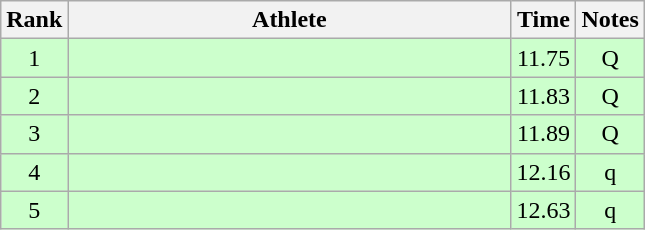<table class="wikitable" style="text-align:center">
<tr>
<th>Rank</th>
<th Style="width:18em">Athlete</th>
<th>Time</th>
<th>Notes</th>
</tr>
<tr style="background:#cfc">
<td>1</td>
<td style="text-align:left"></td>
<td>11.75</td>
<td>Q</td>
</tr>
<tr style="background:#cfc">
<td>2</td>
<td style="text-align:left"></td>
<td>11.83</td>
<td>Q</td>
</tr>
<tr style="background:#cfc">
<td>3</td>
<td style="text-align:left"></td>
<td>11.89</td>
<td>Q</td>
</tr>
<tr style="background:#cfc">
<td>4</td>
<td style="text-align:left"></td>
<td>12.16</td>
<td>q</td>
</tr>
<tr style="background:#cfc">
<td>5</td>
<td style="text-align:left"></td>
<td>12.63</td>
<td>q</td>
</tr>
</table>
